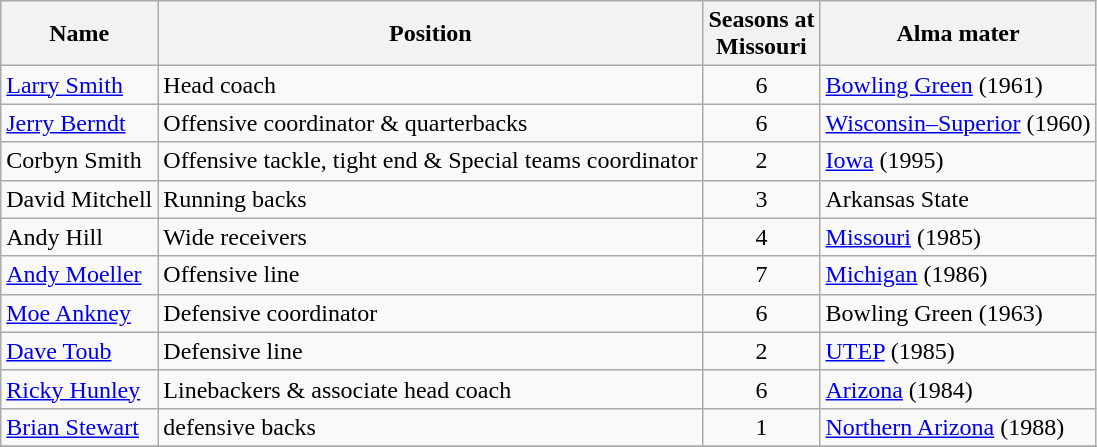<table class="wikitable">
<tr>
<th>Name</th>
<th>Position</th>
<th>Seasons at<br>Missouri</th>
<th>Alma mater</th>
</tr>
<tr>
<td><a href='#'>Larry Smith</a></td>
<td>Head coach</td>
<td align=center>6</td>
<td><a href='#'>Bowling Green</a> (1961)</td>
</tr>
<tr>
<td><a href='#'>Jerry Berndt</a></td>
<td>Offensive coordinator & quarterbacks</td>
<td align=center>6</td>
<td><a href='#'>Wisconsin–Superior</a> (1960)</td>
</tr>
<tr>
<td>Corbyn Smith</td>
<td>Offensive tackle, tight end & Special teams coordinator</td>
<td align=center>2</td>
<td><a href='#'>Iowa</a> (1995)</td>
</tr>
<tr>
<td>David Mitchell</td>
<td>Running backs</td>
<td align=center>3</td>
<td>Arkansas State</td>
</tr>
<tr>
<td>Andy Hill</td>
<td>Wide receivers</td>
<td align=center>4</td>
<td><a href='#'>Missouri</a> (1985)</td>
</tr>
<tr>
<td><a href='#'>Andy Moeller</a></td>
<td>Offensive line</td>
<td align=center>7</td>
<td><a href='#'>Michigan</a> (1986)</td>
</tr>
<tr>
<td><a href='#'>Moe Ankney</a></td>
<td>Defensive coordinator</td>
<td align=center>6</td>
<td>Bowling Green (1963)</td>
</tr>
<tr>
<td><a href='#'>Dave Toub</a></td>
<td>Defensive line</td>
<td align=center>2</td>
<td><a href='#'>UTEP</a> (1985)</td>
</tr>
<tr>
<td><a href='#'>Ricky Hunley</a></td>
<td>Linebackers & associate head coach</td>
<td align=center>6</td>
<td><a href='#'>Arizona</a> (1984)</td>
</tr>
<tr>
<td><a href='#'>Brian Stewart</a></td>
<td>defensive backs</td>
<td align=center>1</td>
<td><a href='#'>Northern Arizona</a> (1988)</td>
</tr>
<tr>
</tr>
</table>
